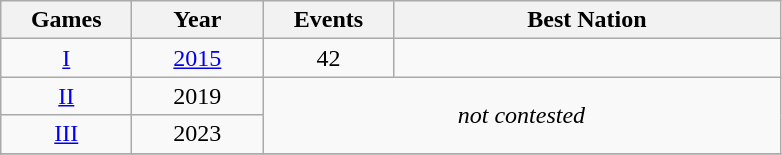<table class=wikitable>
<tr>
<th width=80>Games</th>
<th width=80>Year</th>
<th width=80>Events</th>
<th width=250>Best Nation</th>
</tr>
<tr>
<td align=center><a href='#'>I</a></td>
<td align=center><a href='#'>2015</a></td>
<td align=center>42</td>
<td></td>
</tr>
<tr>
<td align=center><a href='#'>II</a></td>
<td align=center>2019</td>
<td align=center colspan=2 rowspan=2><em>not contested</em></td>
</tr>
<tr>
<td align=center><a href='#'>III</a></td>
<td align=center>2023</td>
</tr>
<tr>
</tr>
</table>
